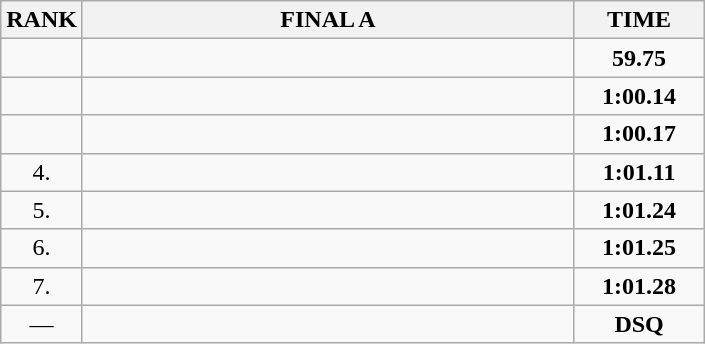<table class="wikitable">
<tr>
<th>RANK</th>
<th style="width: 20em">FINAL A</th>
<th style="width: 5em">TIME</th>
</tr>
<tr>
<td align="center"></td>
<td></td>
<td align="center"><strong>59.75</strong></td>
</tr>
<tr>
<td align="center"></td>
<td></td>
<td align="center"><strong>1:00.14</strong></td>
</tr>
<tr>
<td align="center"></td>
<td></td>
<td align="center"><strong>1:00.17</strong></td>
</tr>
<tr>
<td align="center">4.</td>
<td></td>
<td align="center"><strong>1:01.11</strong></td>
</tr>
<tr>
<td align="center">5.</td>
<td></td>
<td align="center"><strong>1:01.24</strong></td>
</tr>
<tr>
<td align="center">6.</td>
<td></td>
<td align="center"><strong>1:01.25</strong></td>
</tr>
<tr>
<td align="center">7.</td>
<td></td>
<td align="center"><strong>1:01.28</strong></td>
</tr>
<tr>
<td align="center">—</td>
<td></td>
<td align="center"><strong>DSQ</strong></td>
</tr>
</table>
